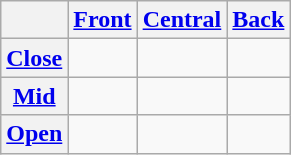<table class="wikitable" style=text-align:center>
<tr>
<th></th>
<th><a href='#'>Front</a></th>
<th><a href='#'>Central</a></th>
<th><a href='#'>Back</a></th>
</tr>
<tr>
<th><a href='#'>Close</a></th>
<td></td>
<td></td>
<td></td>
</tr>
<tr>
<th><a href='#'>Mid</a></th>
<td></td>
<td></td>
<td></td>
</tr>
<tr>
<th><a href='#'>Open</a></th>
<td></td>
<td></td>
<td></td>
</tr>
</table>
